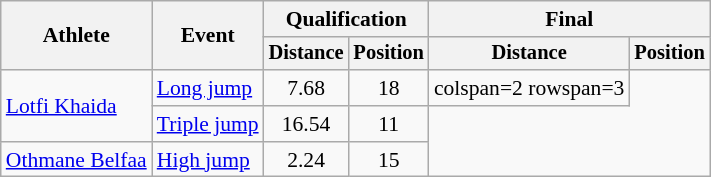<table class=wikitable style="font-size:90%">
<tr>
<th rowspan="2">Athlete</th>
<th rowspan="2">Event</th>
<th colspan="2">Qualification</th>
<th colspan="2">Final</th>
</tr>
<tr style="font-size:95%">
<th>Distance</th>
<th>Position</th>
<th>Distance</th>
<th>Position</th>
</tr>
<tr align=center>
<td align=left rowspan=2><a href='#'>Lotfi Khaida</a></td>
<td align=left><a href='#'>Long jump</a></td>
<td>7.68</td>
<td>18</td>
<td>colspan=2 rowspan=3 </td>
</tr>
<tr align=center>
<td align=left><a href='#'>Triple jump</a></td>
<td>16.54</td>
<td>11</td>
</tr>
<tr align=center>
<td align=left><a href='#'>Othmane Belfaa</a></td>
<td align=left><a href='#'>High jump</a></td>
<td>2.24</td>
<td>15</td>
</tr>
</table>
